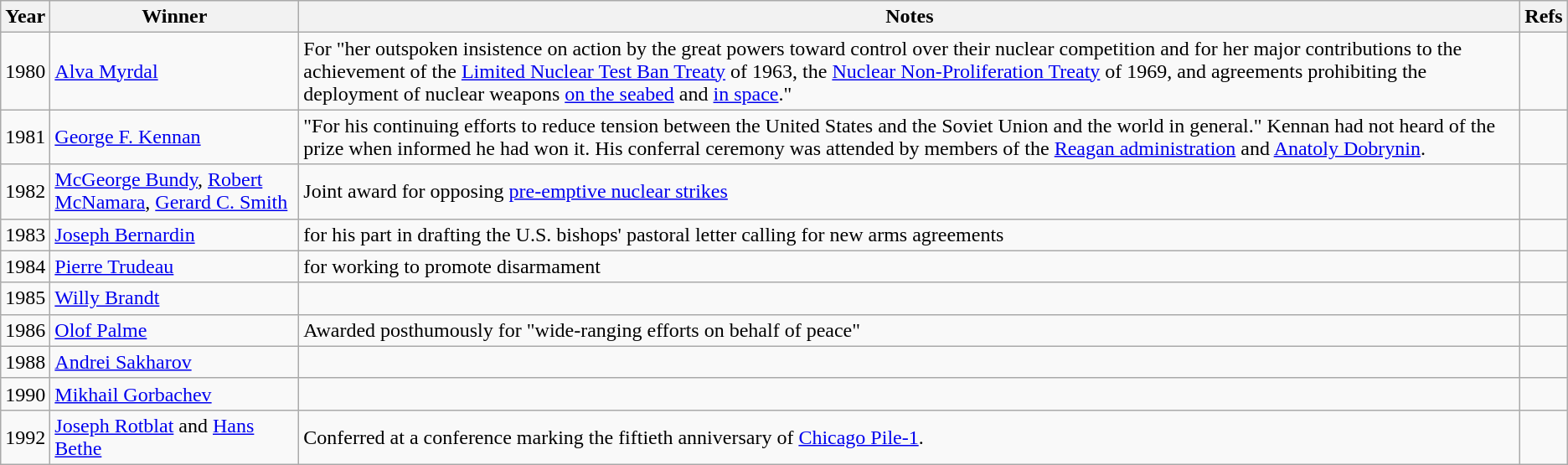<table class="wikitable">
<tr>
<th>Year</th>
<th>Winner</th>
<th>Notes</th>
<th>Refs</th>
</tr>
<tr>
<td>1980</td>
<td><a href='#'>Alva Myrdal</a></td>
<td>For "her outspoken insistence on action by the great powers toward control over their nuclear competition and for her major contributions to the achievement of the <a href='#'>Limited Nuclear Test Ban Treaty</a> of 1963, the <a href='#'>Nuclear Non-Proliferation Treaty</a> of 1969, and agreements prohibiting the deployment of nuclear weapons <a href='#'>on the seabed</a> and <a href='#'>in space</a>."</td>
<td></td>
</tr>
<tr>
<td>1981</td>
<td><a href='#'>George F. Kennan</a></td>
<td>"For his continuing efforts to reduce tension between the United States and the Soviet Union and the world in general." Kennan had not heard of the prize when informed he had won it. His conferral ceremony was attended by members of the <a href='#'>Reagan administration</a> and <a href='#'>Anatoly Dobrynin</a>.</td>
<td></td>
</tr>
<tr>
<td>1982</td>
<td><a href='#'>McGeorge Bundy</a>, <a href='#'>Robert McNamara</a>, <a href='#'>Gerard C. Smith</a></td>
<td>Joint award for opposing <a href='#'>pre-emptive nuclear strikes</a></td>
<td></td>
</tr>
<tr>
<td>1983</td>
<td><a href='#'>Joseph Bernardin</a></td>
<td>for his part in drafting the U.S. bishops'  pastoral letter calling for new arms agreements</td>
<td></td>
</tr>
<tr>
<td>1984</td>
<td><a href='#'>Pierre Trudeau</a></td>
<td>for working to promote disarmament</td>
<td></td>
</tr>
<tr>
<td>1985</td>
<td><a href='#'>Willy Brandt</a></td>
<td></td>
<td></td>
</tr>
<tr>
<td>1986</td>
<td><a href='#'>Olof Palme</a></td>
<td>Awarded posthumously for "wide-ranging efforts on behalf of peace"</td>
<td></td>
</tr>
<tr>
<td>1988</td>
<td><a href='#'>Andrei Sakharov</a></td>
<td></td>
<td></td>
</tr>
<tr>
<td>1990</td>
<td><a href='#'>Mikhail Gorbachev</a></td>
<td></td>
<td></td>
</tr>
<tr>
<td>1992</td>
<td><a href='#'>Joseph Rotblat</a> and <a href='#'>Hans Bethe</a></td>
<td>Conferred at a conference marking the fiftieth anniversary of <a href='#'>Chicago Pile-1</a>.</td>
<td></td>
</tr>
</table>
